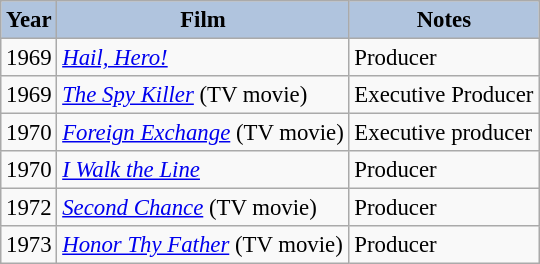<table class="wikitable" style="font-size:95%;">
<tr>
<th style="background:#B0C4DE;">Year</th>
<th style="background:#B0C4DE;">Film</th>
<th style="background:#B0C4DE;">Notes</th>
</tr>
<tr>
<td>1969</td>
<td><em><a href='#'>Hail, Hero!</a></em></td>
<td>Producer</td>
</tr>
<tr>
<td>1969</td>
<td><em><a href='#'>The Spy Killer</a></em> (TV movie)</td>
<td>Executive Producer</td>
</tr>
<tr>
<td>1970</td>
<td><em><a href='#'>Foreign Exchange</a></em> (TV movie)</td>
<td>Executive producer</td>
</tr>
<tr>
<td>1970</td>
<td><em><a href='#'>I Walk the Line</a></em></td>
<td>Producer</td>
</tr>
<tr>
<td>1972</td>
<td><em><a href='#'>Second Chance</a></em> (TV movie)</td>
<td>Producer</td>
</tr>
<tr>
<td>1973</td>
<td><em><a href='#'>Honor Thy Father</a></em> (TV movie)</td>
<td>Producer</td>
</tr>
</table>
